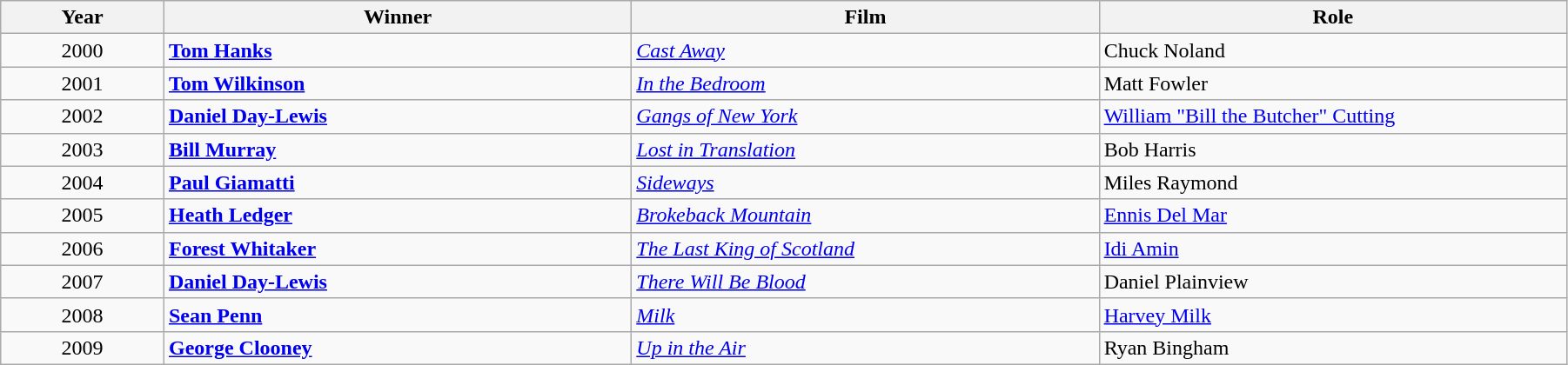<table class="wikitable" width="95%" cellpadding="5">
<tr>
<th width="100"><strong>Year</strong></th>
<th width="300"><strong>Winner</strong></th>
<th width="300"><strong>Film</strong></th>
<th width="300"><strong>Role</strong></th>
</tr>
<tr>
<td style="text-align:center;">2000</td>
<td><strong><a href='#'>Tom Hanks</a></strong></td>
<td><em><a href='#'>Cast Away</a></em></td>
<td>Chuck Noland</td>
</tr>
<tr>
<td style="text-align:center;">2001</td>
<td><strong><a href='#'>Tom Wilkinson</a></strong></td>
<td><em><a href='#'>In the Bedroom</a></em></td>
<td>Matt Fowler</td>
</tr>
<tr>
<td style="text-align:center;">2002</td>
<td><strong><a href='#'>Daniel Day-Lewis</a></strong></td>
<td><em><a href='#'>Gangs of New York</a></em></td>
<td><a href='#'>William "Bill the Butcher" Cutting</a></td>
</tr>
<tr>
<td style="text-align:center;">2003</td>
<td><strong><a href='#'>Bill Murray</a></strong></td>
<td><em><a href='#'>Lost in Translation</a></em></td>
<td>Bob Harris</td>
</tr>
<tr>
<td style="text-align:center;">2004</td>
<td><strong><a href='#'>Paul Giamatti</a></strong></td>
<td><em><a href='#'>Sideways</a></em></td>
<td>Miles Raymond</td>
</tr>
<tr>
<td style="text-align:center;">2005</td>
<td><strong><a href='#'>Heath Ledger</a></strong></td>
<td><em><a href='#'>Brokeback Mountain</a></em></td>
<td><a href='#'>Ennis Del Mar</a></td>
</tr>
<tr>
<td style="text-align:center;">2006</td>
<td><strong><a href='#'>Forest Whitaker</a></strong></td>
<td><em><a href='#'>The Last King of Scotland</a></em></td>
<td><a href='#'>Idi Amin</a></td>
</tr>
<tr>
<td style="text-align:center;">2007</td>
<td><strong><a href='#'>Daniel Day-Lewis</a></strong></td>
<td><em><a href='#'>There Will Be Blood</a></em></td>
<td>Daniel Plainview</td>
</tr>
<tr>
<td style="text-align:center;">2008</td>
<td><strong><a href='#'>Sean Penn</a></strong></td>
<td><em><a href='#'>Milk</a></em></td>
<td><a href='#'>Harvey Milk</a></td>
</tr>
<tr>
<td style="text-align:center;">2009</td>
<td><strong><a href='#'>George Clooney</a></strong></td>
<td><em><a href='#'>Up in the Air</a></em></td>
<td>Ryan Bingham</td>
</tr>
</table>
